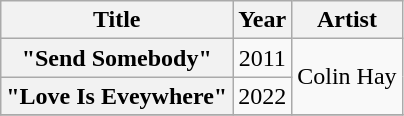<table class="wikitable plainrowheaders" style="text-align:center;">
<tr>
<th scope="col">Title</th>
<th scope="col">Year</th>
<th scope="col">Artist</th>
</tr>
<tr>
<th scope="row">"Send Somebody"</th>
<td rowspan="1">2011</td>
<td rowspan="2">Colin Hay</td>
</tr>
<tr>
<th scope="row">"Love Is Eveywhere"</th>
<td rowspan="1">2022</td>
</tr>
<tr>
</tr>
</table>
